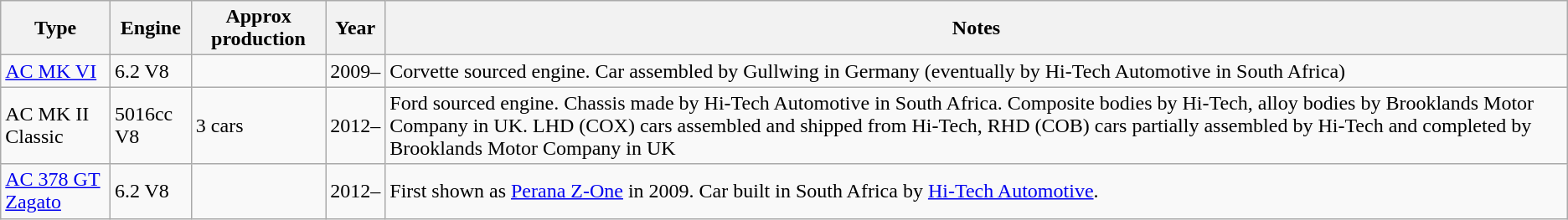<table class=wikitable>
<tr>
<th>Type</th>
<th>Engine</th>
<th>Approx production</th>
<th>Year</th>
<th>Notes</th>
</tr>
<tr>
<td><a href='#'>AC MK VI</a></td>
<td>6.2 V8</td>
<td></td>
<td>2009–</td>
<td>Corvette sourced engine. Car assembled by Gullwing in Germany (eventually by Hi-Tech Automotive in South Africa)</td>
</tr>
<tr>
<td>AC MK II Classic</td>
<td>5016cc V8</td>
<td>3 cars</td>
<td>2012–</td>
<td>Ford sourced engine. Chassis made by Hi-Tech Automotive in South Africa. Composite bodies by Hi-Tech, alloy bodies by Brooklands Motor Company in UK. LHD (COX) cars assembled and shipped from Hi-Tech, RHD (COB) cars partially assembled by Hi-Tech and completed by Brooklands Motor Company in UK</td>
</tr>
<tr>
<td><a href='#'>AC 378 GT Zagato</a></td>
<td>6.2 V8</td>
<td></td>
<td>2012–</td>
<td>First shown as <a href='#'>Perana Z-One</a> in 2009. Car built in South Africa by <a href='#'>Hi-Tech Automotive</a>.</td>
</tr>
</table>
